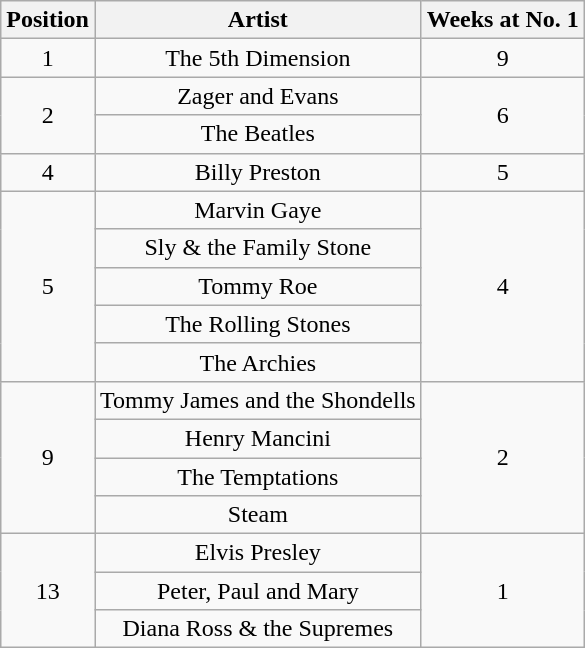<table class="wikitable plainrowheaders" style="text-align:center;">
<tr>
<th>Position</th>
<th>Artist</th>
<th>Weeks at No. 1</th>
</tr>
<tr>
<td>1</td>
<td>The 5th Dimension</td>
<td>9</td>
</tr>
<tr>
<td rowspan=2>2</td>
<td>Zager and Evans</td>
<td rowspan=2>6</td>
</tr>
<tr>
<td>The Beatles</td>
</tr>
<tr>
<td>4</td>
<td>Billy Preston</td>
<td>5</td>
</tr>
<tr>
<td rowspan=5>5</td>
<td>Marvin Gaye</td>
<td rowspan=5>4</td>
</tr>
<tr>
<td>Sly & the Family Stone</td>
</tr>
<tr>
<td>Tommy Roe</td>
</tr>
<tr>
<td>The Rolling Stones</td>
</tr>
<tr>
<td>The Archies</td>
</tr>
<tr>
<td rowspan=4>9</td>
<td>Tommy James and the Shondells</td>
<td rowspan=4>2</td>
</tr>
<tr>
<td>Henry Mancini</td>
</tr>
<tr>
<td>The Temptations</td>
</tr>
<tr>
<td>Steam</td>
</tr>
<tr>
<td rowspan=3>13</td>
<td>Elvis Presley</td>
<td rowspan=3>1</td>
</tr>
<tr>
<td>Peter, Paul and Mary</td>
</tr>
<tr>
<td>Diana Ross & the Supremes</td>
</tr>
</table>
